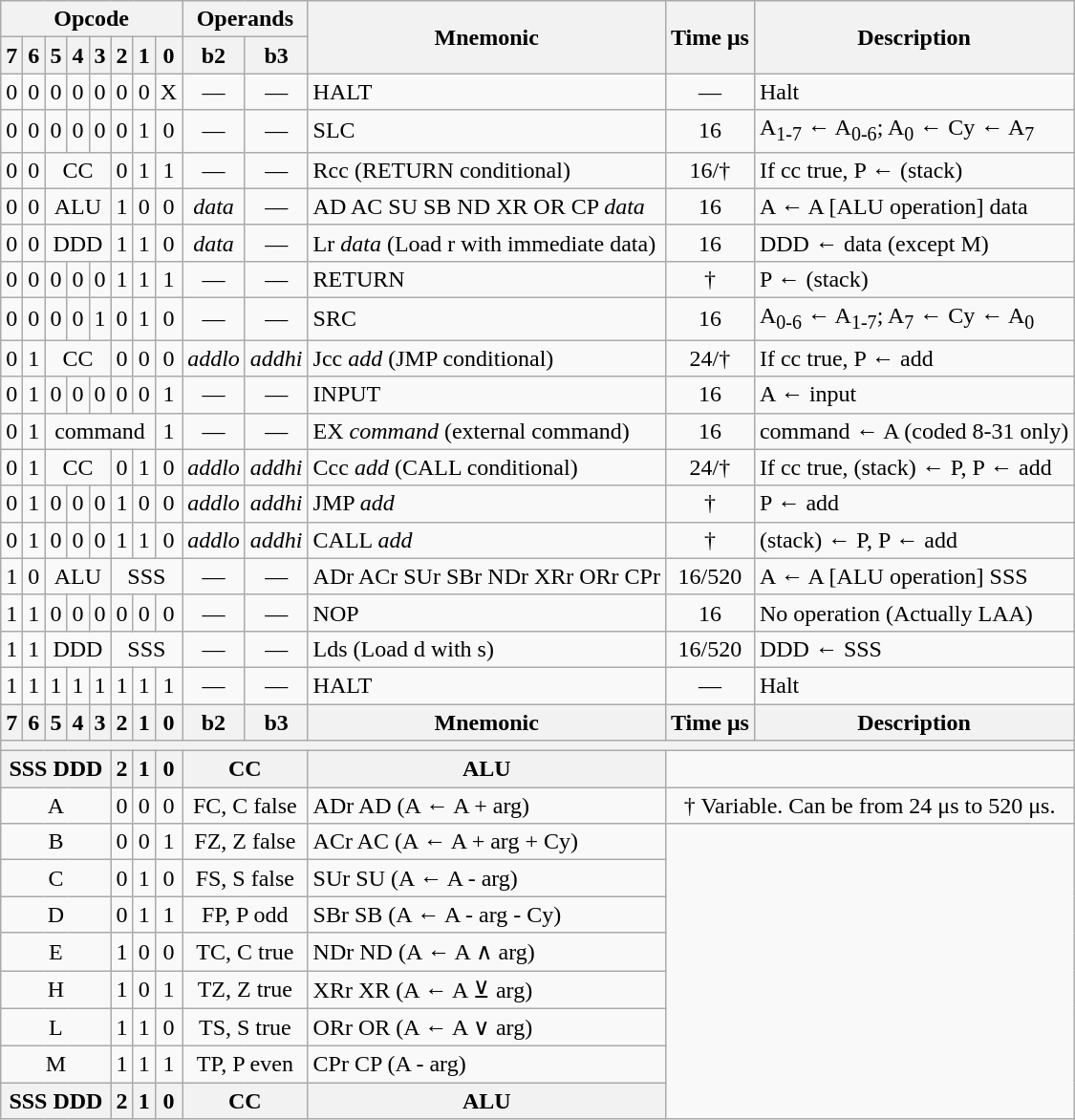<table class="wikitable" style="text-align:center">
<tr>
<th colspan=8>Opcode</th>
<th colspan=2>Operands</th>
<th rowspan=2>Mnemonic</th>
<th rowspan=2>Time μs</th>
<th rowspan=2>Description</th>
</tr>
<tr>
<th>7</th>
<th>6</th>
<th>5</th>
<th>4</th>
<th>3</th>
<th>2</th>
<th>1</th>
<th>0</th>
<th>b2</th>
<th>b3</th>
</tr>
<tr>
<td>0</td>
<td>0</td>
<td>0</td>
<td>0</td>
<td>0</td>
<td>0</td>
<td>0</td>
<td>X</td>
<td>—</td>
<td>—</td>
<td align=left>HALT</td>
<td>—</td>
<td align=left>Halt</td>
</tr>
<tr>
<td>0</td>
<td>0</td>
<td>0</td>
<td>0</td>
<td>0</td>
<td>0</td>
<td>1</td>
<td>0</td>
<td>—</td>
<td>—</td>
<td align=left>SLC</td>
<td>16</td>
<td align=left>A<sub>1-7</sub> ← A<sub>0-6</sub>; A<sub>0</sub> ← Cy ← A<sub>7</sub></td>
</tr>
<tr>
<td>0</td>
<td>0</td>
<td colspan=3>CC</td>
<td>0</td>
<td>1</td>
<td>1</td>
<td>—</td>
<td>—</td>
<td align=left>Rcc (RETURN conditional)</td>
<td>16/†</td>
<td align=left>If cc true, P ← (stack)</td>
</tr>
<tr>
<td>0</td>
<td>0</td>
<td colspan=3>ALU</td>
<td>1</td>
<td>0</td>
<td>0</td>
<td><em>data</em></td>
<td>—</td>
<td align=left>AD AC SU SB ND XR OR CP <em>data</em></td>
<td>16</td>
<td align=left>A ← A [ALU operation] data</td>
</tr>
<tr>
<td>0</td>
<td>0</td>
<td colspan=3>DDD</td>
<td>1</td>
<td>1</td>
<td>0</td>
<td><em>data</em></td>
<td>—</td>
<td align=left>Lr <em>data</em> (Load r with immediate data)</td>
<td>16</td>
<td align=left>DDD ← data (except M)</td>
</tr>
<tr>
<td>0</td>
<td>0</td>
<td>0</td>
<td>0</td>
<td>0</td>
<td>1</td>
<td>1</td>
<td>1</td>
<td>—</td>
<td>—</td>
<td align=left>RETURN</td>
<td>†</td>
<td align=left>P ← (stack)</td>
</tr>
<tr>
<td>0</td>
<td>0</td>
<td>0</td>
<td>0</td>
<td>1</td>
<td>0</td>
<td>1</td>
<td>0</td>
<td>—</td>
<td>—</td>
<td align=left>SRC</td>
<td>16</td>
<td align=left>A<sub>0-6</sub> ← A<sub>1-7</sub>; A<sub>7</sub> ← Cy ← A<sub>0</sub></td>
</tr>
<tr>
<td>0</td>
<td>1</td>
<td colspan=3>CC</td>
<td>0</td>
<td>0</td>
<td>0</td>
<td><em>addlo</em></td>
<td><em>addhi</em></td>
<td align=left>Jcc <em>add</em> (JMP conditional)</td>
<td>24/†</td>
<td align=left>If cc true, P ← add</td>
</tr>
<tr>
<td>0</td>
<td>1</td>
<td>0</td>
<td>0</td>
<td>0</td>
<td>0</td>
<td>0</td>
<td>1</td>
<td>—</td>
<td>—</td>
<td align=left>INPUT</td>
<td>16</td>
<td align=left>A ← input</td>
</tr>
<tr>
<td>0</td>
<td>1</td>
<td colspan=5>command</td>
<td>1</td>
<td>—</td>
<td>—</td>
<td align=left>EX <em>command</em> (external command)</td>
<td>16</td>
<td align=left>command ← A (coded 8-31 only)</td>
</tr>
<tr>
<td>0</td>
<td>1</td>
<td colspan=3>CC</td>
<td>0</td>
<td>1</td>
<td>0</td>
<td><em>addlo</em></td>
<td><em>addhi</em></td>
<td align=left>Ccc <em>add</em> (CALL conditional)</td>
<td>24/†</td>
<td align=left>If cc true, (stack) ← P, P ← add</td>
</tr>
<tr>
<td>0</td>
<td>1</td>
<td>0</td>
<td>0</td>
<td>0</td>
<td>1</td>
<td>0</td>
<td>0</td>
<td><em>addlo</em></td>
<td><em>addhi</em></td>
<td align=left>JMP <em>add</em></td>
<td>†</td>
<td align=left>P ← add</td>
</tr>
<tr>
<td>0</td>
<td>1</td>
<td>0</td>
<td>0</td>
<td>0</td>
<td>1</td>
<td>1</td>
<td>0</td>
<td><em>addlo</em></td>
<td><em>addhi</em></td>
<td align=left>CALL <em>add</em></td>
<td>†</td>
<td align=left>(stack) ← P, P ← add</td>
</tr>
<tr>
<td>1</td>
<td>0</td>
<td colspan=3>ALU</td>
<td colspan=3>SSS</td>
<td>—</td>
<td>—</td>
<td align=left>ADr ACr SUr SBr NDr XRr ORr CPr</td>
<td>16/520</td>
<td align=left>A ← A [ALU operation] SSS</td>
</tr>
<tr>
<td>1</td>
<td>1</td>
<td>0</td>
<td>0</td>
<td>0</td>
<td>0</td>
<td>0</td>
<td>0</td>
<td>—</td>
<td>—</td>
<td align=left>NOP</td>
<td>16</td>
<td align=left>No operation (Actually LAA)</td>
</tr>
<tr>
<td>1</td>
<td>1</td>
<td colspan=3>DDD</td>
<td colspan=3>SSS</td>
<td>—</td>
<td>—</td>
<td align=left>Lds (Load d with s)</td>
<td>16/520</td>
<td align=left>DDD ← SSS</td>
</tr>
<tr>
<td>1</td>
<td>1</td>
<td>1</td>
<td>1</td>
<td>1</td>
<td>1</td>
<td>1</td>
<td>1</td>
<td>—</td>
<td>—</td>
<td align=left>HALT</td>
<td>—</td>
<td align=left>Halt</td>
</tr>
<tr>
<th>7</th>
<th>6</th>
<th>5</th>
<th>4</th>
<th>3</th>
<th>2</th>
<th>1</th>
<th>0</th>
<th>b2</th>
<th>b3</th>
<th>Mnemonic</th>
<th>Time μs</th>
<th>Description</th>
</tr>
<tr>
<th colspan=13></th>
</tr>
<tr>
<th colspan=5>SSS DDD</th>
<th>2</th>
<th>1</th>
<th>0</th>
<th colspan=2>CC</th>
<th>ALU</th>
</tr>
<tr>
<td colspan=5>A</td>
<td>0</td>
<td>0</td>
<td>0</td>
<td colspan=2>FC, C false</td>
<td align=left>ADr AD (A ← A + arg)</td>
<td colspan=2>† Variable. Can be from 24 μs to 520 μs.</td>
</tr>
<tr>
<td colspan=5>B</td>
<td>0</td>
<td>0</td>
<td>1</td>
<td colspan=2>FZ, Z false</td>
<td align=left>ACr AC (A ← A + arg + Cy)</td>
</tr>
<tr>
<td colspan=5>C</td>
<td>0</td>
<td>1</td>
<td>0</td>
<td colspan=2>FS, S false</td>
<td align=left>SUr SU (A ← A - arg)</td>
</tr>
<tr>
<td colspan=5>D</td>
<td>0</td>
<td>1</td>
<td>1</td>
<td colspan=2>FP, P odd</td>
<td align=left>SBr SB (A ← A - arg - Cy)</td>
</tr>
<tr>
<td colspan=5>E</td>
<td>1</td>
<td>0</td>
<td>0</td>
<td colspan=2>TC, C true</td>
<td align=left>NDr ND (A ← A ∧ arg)</td>
</tr>
<tr>
<td colspan=5>H</td>
<td>1</td>
<td>0</td>
<td>1</td>
<td colspan=2>TZ, Z true</td>
<td align=left>XRr XR (A ← A ⊻ arg)</td>
</tr>
<tr>
<td colspan=5>L</td>
<td>1</td>
<td>1</td>
<td>0</td>
<td colspan=2>TS, S true</td>
<td align=left>ORr OR (A ← A ∨ arg)</td>
</tr>
<tr>
<td colspan=5>M</td>
<td>1</td>
<td>1</td>
<td>1</td>
<td colspan=2>TP, P even</td>
<td align=left>CPr CP (A - arg)</td>
</tr>
<tr>
<th colspan=5>SSS DDD</th>
<th>2</th>
<th>1</th>
<th>0</th>
<th colspan=2>CC</th>
<th>ALU</th>
</tr>
</table>
